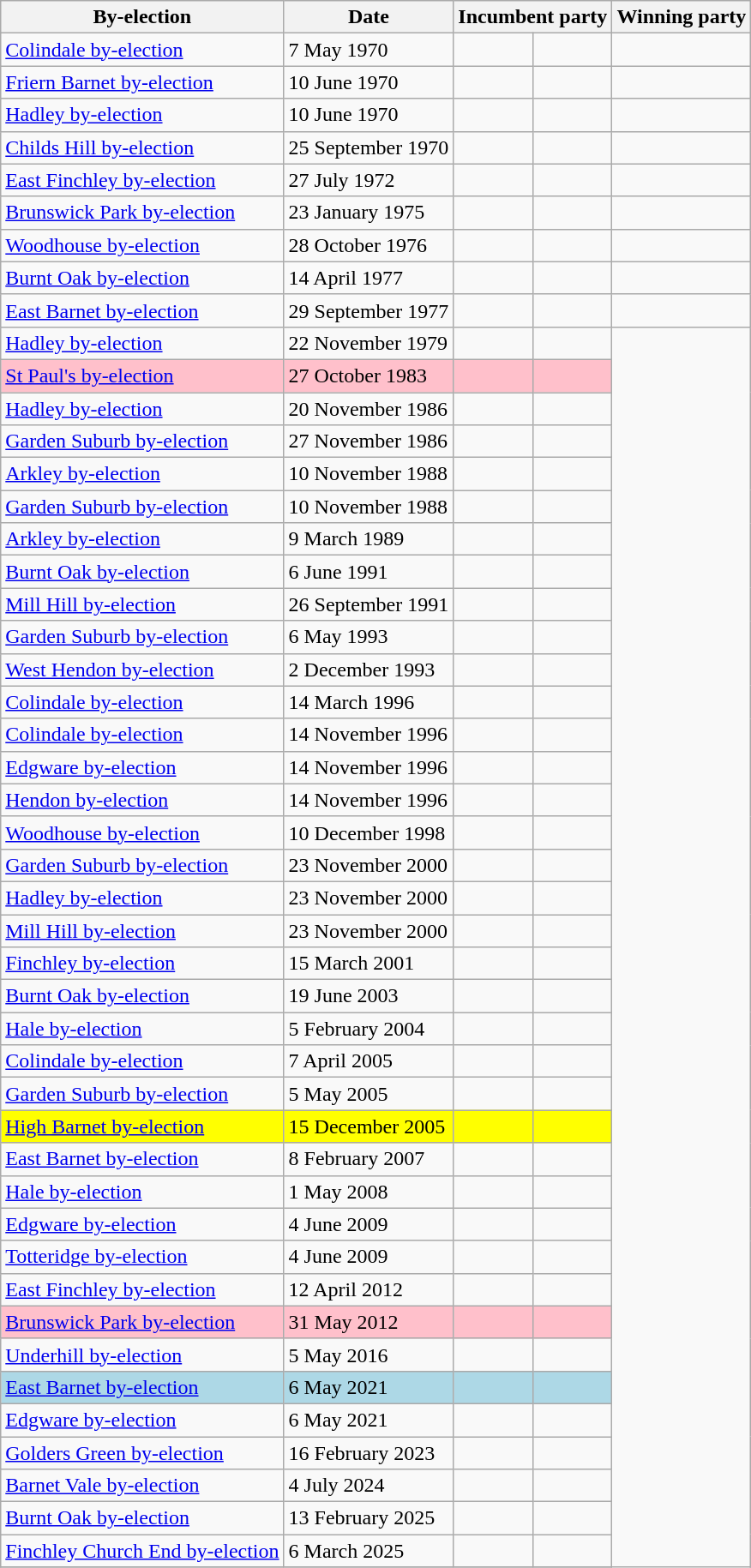<table class="wikitable">
<tr>
<th>By-election</th>
<th>Date</th>
<th colspan=2>Incumbent party</th>
<th colspan=2>Winning party</th>
</tr>
<tr bgcolor=>
<td><a href='#'>Colindale by-election</a></td>
<td>7 May 1970</td>
<td></td>
<td></td>
<td></td>
</tr>
<tr bgcolor=>
<td><a href='#'>Friern Barnet by-election</a></td>
<td>10 June 1970</td>
<td></td>
<td></td>
<td></td>
</tr>
<tr bgcolor=>
<td><a href='#'>Hadley by-election</a></td>
<td>10 June 1970</td>
<td></td>
<td></td>
<td></td>
</tr>
<tr bgcolor=>
<td><a href='#'>Childs Hill by-election</a></td>
<td>25 September 1970</td>
<td></td>
<td></td>
<td></td>
</tr>
<tr bgcolor=>
<td><a href='#'>East Finchley by-election</a></td>
<td>27 July 1972</td>
<td></td>
<td></td>
<td></td>
</tr>
<tr bgcolor=>
<td><a href='#'>Brunswick Park by-election</a></td>
<td>23 January 1975</td>
<td></td>
<td></td>
<td></td>
</tr>
<tr bgcolor=>
<td><a href='#'>Woodhouse by-election</a></td>
<td>28 October 1976</td>
<td></td>
<td></td>
<td></td>
</tr>
<tr bgcolor=>
<td><a href='#'>Burnt Oak by-election</a></td>
<td>14 April 1977</td>
<td></td>
<td></td>
<td></td>
</tr>
<tr bgcolor=>
<td><a href='#'>East Barnet by-election</a></td>
<td>29 September 1977</td>
<td></td>
<td></td>
<td></td>
</tr>
<tr bgcolor=>
<td><a href='#'>Hadley by-election</a></td>
<td>22 November 1979</td>
<td></td>
<td></td>
</tr>
<tr bgcolor=pink>
<td><a href='#'>St Paul's by-election</a></td>
<td>27 October 1983</td>
<td></td>
<td></td>
</tr>
<tr bgcolor=>
<td><a href='#'>Hadley by-election</a></td>
<td>20 November 1986</td>
<td></td>
<td></td>
</tr>
<tr bgcolor=>
<td><a href='#'>Garden Suburb by-election</a></td>
<td>27 November 1986</td>
<td></td>
<td></td>
</tr>
<tr bgcolor=>
<td><a href='#'>Arkley by-election</a></td>
<td>10 November 1988</td>
<td></td>
<td></td>
</tr>
<tr bgcolor=>
<td><a href='#'>Garden Suburb by-election</a></td>
<td>10 November 1988</td>
<td></td>
<td></td>
</tr>
<tr bgcolor=>
<td><a href='#'>Arkley by-election</a></td>
<td>9 March 1989</td>
<td></td>
<td></td>
</tr>
<tr bgcolor=>
<td><a href='#'>Burnt Oak by-election</a></td>
<td>6 June 1991</td>
<td></td>
<td></td>
</tr>
<tr bgcolor=>
<td><a href='#'>Mill Hill by-election</a></td>
<td>26 September 1991</td>
<td></td>
<td></td>
</tr>
<tr bgcolor=>
<td><a href='#'>Garden Suburb by-election</a></td>
<td>6 May 1993</td>
<td></td>
<td></td>
</tr>
<tr bgcolor=>
<td><a href='#'>West Hendon by-election</a></td>
<td>2 December 1993</td>
<td></td>
<td></td>
</tr>
<tr bgcolor=>
<td><a href='#'>Colindale by-election</a></td>
<td>14 March 1996</td>
<td></td>
<td></td>
</tr>
<tr bgcolor=>
<td><a href='#'>Colindale by-election</a></td>
<td>14 November 1996</td>
<td></td>
<td></td>
</tr>
<tr bgcolor=>
<td><a href='#'>Edgware by-election</a></td>
<td>14 November 1996</td>
<td></td>
<td></td>
</tr>
<tr bgcolor=>
<td><a href='#'>Hendon by-election</a></td>
<td>14 November 1996</td>
<td></td>
<td></td>
</tr>
<tr bgcolor=>
<td><a href='#'>Woodhouse by-election</a></td>
<td>10 December 1998</td>
<td></td>
<td></td>
</tr>
<tr bgcolor=>
<td><a href='#'>Garden Suburb by-election</a></td>
<td>23 November 2000</td>
<td></td>
<td></td>
</tr>
<tr bgcolor=>
<td><a href='#'>Hadley by-election</a></td>
<td>23 November 2000</td>
<td></td>
<td></td>
</tr>
<tr bgcolor=>
<td><a href='#'>Mill Hill by-election</a></td>
<td>23 November 2000</td>
<td></td>
<td></td>
</tr>
<tr bgcolor=>
<td><a href='#'>Finchley by-election</a></td>
<td>15 March 2001</td>
<td></td>
<td></td>
</tr>
<tr bgcolor=>
<td><a href='#'>Burnt Oak by-election</a></td>
<td>19 June 2003</td>
<td></td>
<td></td>
</tr>
<tr bgcolor=>
<td><a href='#'>Hale by-election</a></td>
<td>5 February 2004</td>
<td></td>
<td></td>
</tr>
<tr bgcolor=>
<td><a href='#'>Colindale by-election</a></td>
<td>7 April 2005</td>
<td></td>
<td></td>
</tr>
<tr bgcolor=>
<td><a href='#'>Garden Suburb by-election</a></td>
<td>5 May 2005</td>
<td></td>
<td></td>
</tr>
<tr bgcolor=yellow>
<td><a href='#'>High Barnet by-election</a></td>
<td>15 December 2005</td>
<td></td>
<td></td>
</tr>
<tr bgcolor=>
<td><a href='#'>East Barnet by-election</a></td>
<td>8 February 2007</td>
<td></td>
<td></td>
</tr>
<tr bgcolor=>
<td><a href='#'>Hale by-election</a></td>
<td>1 May 2008</td>
<td></td>
<td></td>
</tr>
<tr bgcolor=>
<td><a href='#'>Edgware by-election</a></td>
<td>4 June 2009</td>
<td></td>
<td></td>
</tr>
<tr bgcolor=>
<td><a href='#'>Totteridge by-election</a></td>
<td>4 June 2009</td>
<td></td>
<td></td>
</tr>
<tr bgcolor=>
<td><a href='#'>East Finchley by-election</a></td>
<td>12 April 2012</td>
<td></td>
<td></td>
</tr>
<tr bgcolor=pink>
<td><a href='#'>Brunswick Park by-election</a></td>
<td>31 May 2012</td>
<td></td>
<td></td>
</tr>
<tr bgcolor=>
<td><a href='#'>Underhill by-election</a></td>
<td>5 May 2016</td>
<td></td>
<td></td>
</tr>
<tr bgcolor=lightblue>
<td><a href='#'>East Barnet by-election</a></td>
<td>6 May 2021</td>
<td></td>
<td></td>
</tr>
<tr bgcolor=>
<td><a href='#'>Edgware by-election</a></td>
<td>6 May 2021</td>
<td></td>
<td></td>
</tr>
<tr bgcolor=>
<td><a href='#'>Golders Green by-election</a></td>
<td>16 February 2023</td>
<td></td>
<td></td>
</tr>
<tr bgcolor=>
<td><a href='#'>Barnet Vale by-election</a></td>
<td>4 July 2024</td>
<td></td>
<td></td>
</tr>
<tr bgcolor=>
<td><a href='#'>Burnt Oak by-election</a></td>
<td>13 February 2025</td>
<td></td>
<td></td>
</tr>
<tr bgcolor=>
<td><a href='#'>Finchley Church End by-election</a></td>
<td>6 March 2025</td>
<td></td>
<td></td>
</tr>
<tr bgcolor=>
</tr>
</table>
